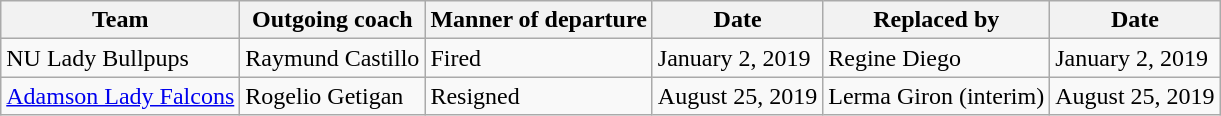<table class=wikitable>
<tr>
<th>Team</th>
<th>Outgoing coach</th>
<th>Manner of departure</th>
<th>Date</th>
<th>Replaced by</th>
<th>Date</th>
</tr>
<tr>
<td>NU Lady Bullpups</td>
<td>Raymund Castillo</td>
<td>Fired</td>
<td>January 2, 2019</td>
<td>Regine Diego</td>
<td>January 2, 2019 </td>
</tr>
<tr>
<td><a href='#'>Adamson Lady Falcons</a></td>
<td>Rogelio Getigan</td>
<td>Resigned</td>
<td>August 25, 2019</td>
<td>Lerma Giron (interim)</td>
<td>August 25, 2019 </td>
</tr>
</table>
